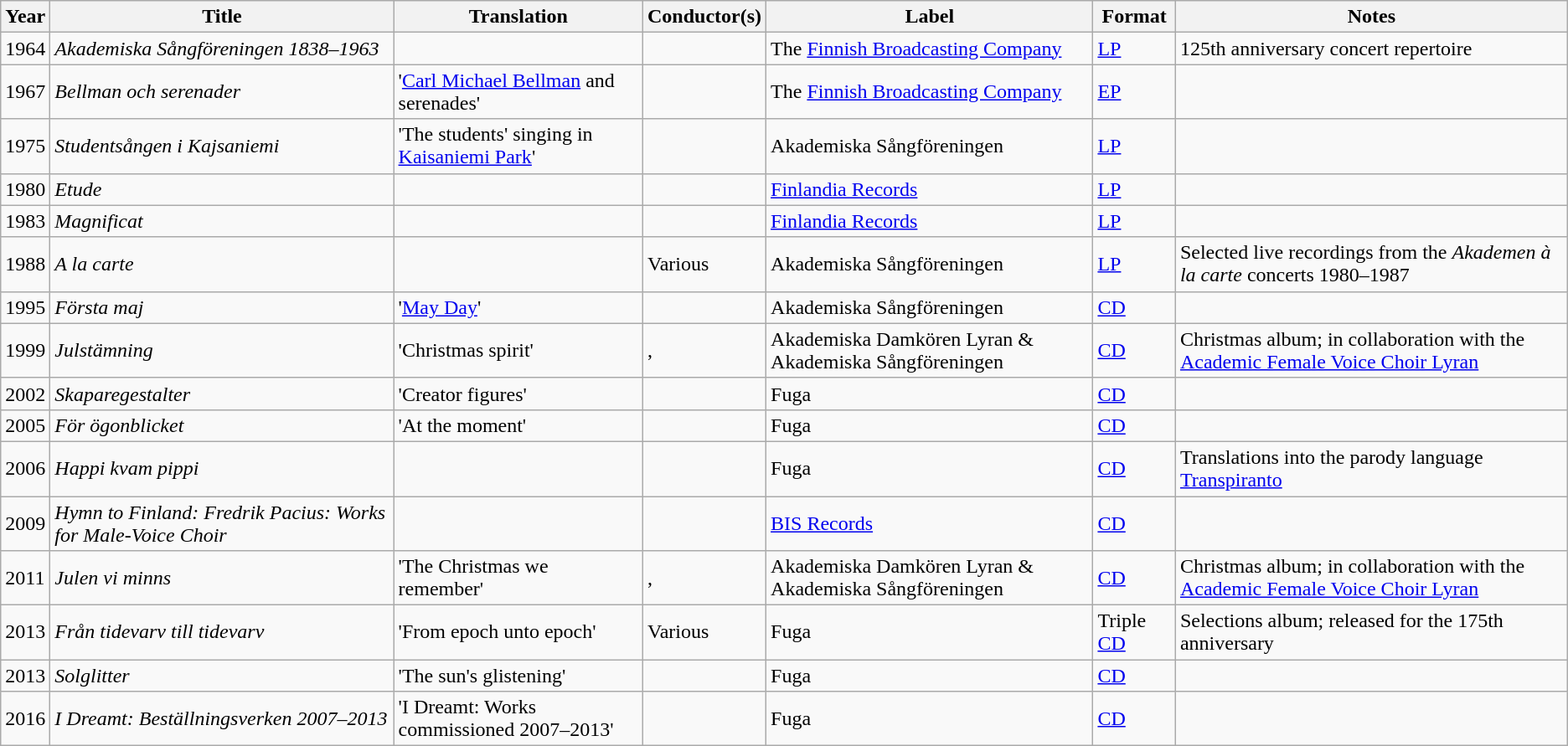<table class="wikitable sortable collapsible" border="1">
<tr>
<th scope="col">Year</th>
<th scope="col">Title</th>
<th scope="col">Translation</th>
<th scope="col">Conductor(s)</th>
<th scope="col">Label</th>
<th scope="col">Format</th>
<th scope="col" class="unsortable">Notes</th>
</tr>
<tr>
<td>1964</td>
<td><em>Akademiska Sångföreningen 1838–1963</em></td>
<td></td>
<td></td>
<td>The <a href='#'>Finnish Broadcasting Company</a></td>
<td><a href='#'>LP</a></td>
<td>125th anniversary concert repertoire</td>
</tr>
<tr>
<td>1967</td>
<td><em>Bellman och serenader</em></td>
<td>'<a href='#'>Carl Michael Bellman</a> and serenades'</td>
<td></td>
<td>The <a href='#'>Finnish Broadcasting Company</a></td>
<td><a href='#'>EP</a></td>
<td></td>
</tr>
<tr>
<td>1975</td>
<td><em>Studentsången i Kajsaniemi</em></td>
<td>'The students' singing in <a href='#'>Kaisaniemi Park</a>'</td>
<td></td>
<td>Akademiska Sångföreningen</td>
<td><a href='#'>LP</a></td>
<td></td>
</tr>
<tr>
<td>1980</td>
<td><em>Etude</em></td>
<td></td>
<td></td>
<td><a href='#'>Finlandia Records</a></td>
<td><a href='#'>LP</a></td>
<td></td>
</tr>
<tr>
<td>1983</td>
<td><em>Magnificat</em></td>
<td></td>
<td></td>
<td><a href='#'>Finlandia Records</a></td>
<td><a href='#'>LP</a></td>
<td></td>
</tr>
<tr>
<td>1988</td>
<td><em>A la carte</em></td>
<td></td>
<td>Various</td>
<td>Akademiska Sångföreningen</td>
<td><a href='#'>LP</a></td>
<td>Selected live recordings from the <em>Akademen à la carte</em> concerts 1980–1987</td>
</tr>
<tr>
<td>1995</td>
<td><em>Första maj</em></td>
<td>'<a href='#'>May Day</a>'</td>
<td></td>
<td>Akademiska Sångföreningen</td>
<td><a href='#'>CD</a></td>
<td></td>
</tr>
<tr>
<td>1999</td>
<td><em>Julstämning</em></td>
<td>'Christmas spirit'</td>
<td>, </td>
<td>Akademiska Damkören Lyran & Akademiska Sångföreningen</td>
<td><a href='#'>CD</a></td>
<td>Christmas album; in collaboration with the <a href='#'>Academic Female Voice Choir Lyran</a></td>
</tr>
<tr>
<td>2002</td>
<td><em>Skaparegestalter</em></td>
<td>'Creator figures'</td>
<td></td>
<td>Fuga</td>
<td><a href='#'>CD</a></td>
<td></td>
</tr>
<tr>
<td>2005</td>
<td><em>För ögonblicket</em></td>
<td>'At the moment'</td>
<td></td>
<td>Fuga</td>
<td><a href='#'>CD</a></td>
<td></td>
</tr>
<tr>
<td>2006</td>
<td><em>Happi kvam pippi</em></td>
<td></td>
<td></td>
<td>Fuga</td>
<td><a href='#'>CD</a></td>
<td>Translations into the parody language <a href='#'>Transpiranto</a></td>
</tr>
<tr>
<td>2009</td>
<td><em>Hymn to Finland: Fredrik Pacius: Works for Male-Voice Choir</em></td>
<td></td>
<td></td>
<td><a href='#'>BIS Records</a></td>
<td><a href='#'>CD</a></td>
<td></td>
</tr>
<tr>
<td>2011</td>
<td><em>Julen vi minns</em></td>
<td>'The Christmas we remember'</td>
<td>, </td>
<td>Akademiska Damkören Lyran & Akademiska Sångföreningen</td>
<td><a href='#'>CD</a></td>
<td>Christmas album; in collaboration with the <a href='#'>Academic Female Voice Choir Lyran</a></td>
</tr>
<tr>
<td>2013</td>
<td><em>Från tidevarv till tidevarv</em></td>
<td>'From epoch unto epoch'</td>
<td>Various</td>
<td>Fuga</td>
<td>Triple <a href='#'>CD</a></td>
<td>Selections album; released for the 175th anniversary</td>
</tr>
<tr>
<td>2013</td>
<td><em>Solglitter</em></td>
<td>'The sun's glistening'</td>
<td></td>
<td>Fuga</td>
<td><a href='#'>CD</a></td>
<td></td>
</tr>
<tr>
<td>2016</td>
<td><em>I Dreamt: Beställningsverken 2007–2013</em></td>
<td>'I Dreamt: Works commissioned 2007–2013'</td>
<td></td>
<td>Fuga</td>
<td><a href='#'>CD</a></td>
<td></td>
</tr>
</table>
